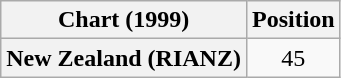<table class="wikitable plainrowheaders" style="text-align:center">
<tr>
<th>Chart (1999)</th>
<th>Position</th>
</tr>
<tr>
<th scope="row">New Zealand (RIANZ)</th>
<td>45</td>
</tr>
</table>
